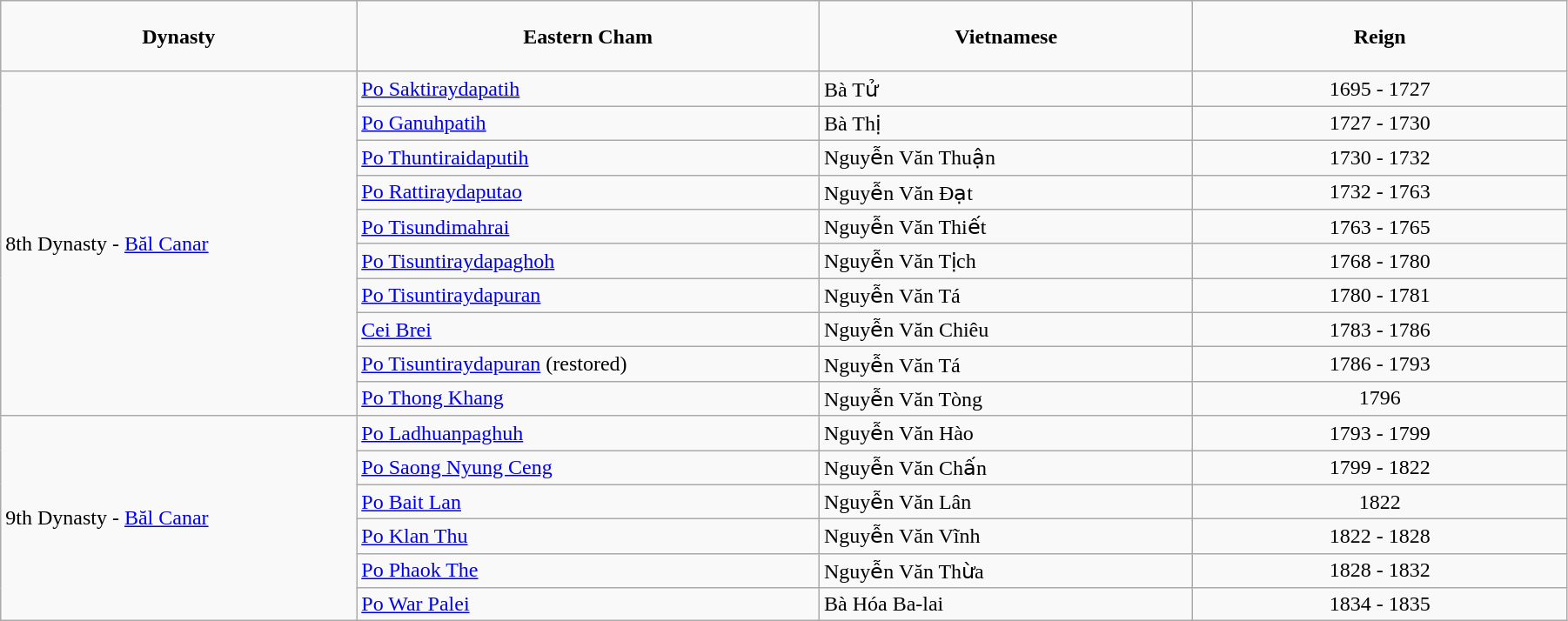<table class="wikitable" style="border-collapse: collapse" width="95%" border="1" cellpadding="2">
<tr>
<td width="20%" height="47" align="center" valign="middle"><span><strong>Dynasty</strong></span></td>
<td width="26%" height="47" align="center"><span><strong>Eastern Cham</strong></span></td>
<td width="21%" height="47" align="center"><span><strong>Vietnamese</strong></span></td>
<td width="21%" height="47" align="center"><span><strong>Reign</strong></span></td>
</tr>
<tr>
<td rowspan="10" valign="middle">8th Dynasty - <a href='#'>Băl Canar</a></td>
<td><a href='#'>Po Saktiraydapatih</a></td>
<td>Bà Tử</td>
<td align="center">1695 - 1727</td>
</tr>
<tr>
<td><a href='#'>Po Ganuhpatih</a></td>
<td>Bà Thị</td>
<td align="center">1727 - 1730</td>
</tr>
<tr>
<td><a href='#'>Po Thuntiraidaputih</a></td>
<td>Nguyễn Văn Thuận</td>
<td align="center">1730 - 1732</td>
</tr>
<tr>
<td><a href='#'>Po Rattiraydaputao</a></td>
<td>Nguyễn Văn Đạt</td>
<td align="center">1732 - 1763</td>
</tr>
<tr>
<td><a href='#'>Po Tisundimahrai</a></td>
<td>Nguyễn Văn Thiết</td>
<td align="center">1763 - 1765</td>
</tr>
<tr>
<td><a href='#'>Po Tisuntiraydapaghoh</a></td>
<td>Nguyễn Văn Tịch</td>
<td align="center">1768 - 1780</td>
</tr>
<tr>
<td><a href='#'>Po Tisuntiraydapuran</a></td>
<td>Nguyễn Văn Tá</td>
<td align="center">1780 - 1781</td>
</tr>
<tr>
<td><a href='#'>Cei Brei</a></td>
<td>Nguyễn Văn Chiêu</td>
<td align="center">1783 - 1786</td>
</tr>
<tr>
<td><a href='#'>Po Tisuntiraydapuran</a> (restored)</td>
<td>Nguyễn Văn Tá</td>
<td align="center">1786 - 1793</td>
</tr>
<tr>
<td><a href='#'>Po Thong Khang</a></td>
<td>Nguyễn Văn Tòng</td>
<td align="center">1796</td>
</tr>
<tr>
<td rowspan="6" valign="middle">9th Dynasty - <a href='#'>Băl Canar</a></td>
<td><a href='#'>Po Ladhuanpaghuh</a></td>
<td>Nguyễn Văn Hào</td>
<td align="center">1793 - 1799</td>
</tr>
<tr>
<td><a href='#'>Po Saong Nyung Ceng</a></td>
<td>Nguyễn Văn Chấn</td>
<td align="center">1799 - 1822</td>
</tr>
<tr>
<td><a href='#'>Po Bait Lan</a></td>
<td>Nguyễn Văn Lân</td>
<td align="center">1822</td>
</tr>
<tr>
<td><a href='#'>Po Klan Thu</a></td>
<td>Nguyễn Văn Vĩnh</td>
<td align="center">1822 - 1828</td>
</tr>
<tr>
<td><a href='#'>Po Phaok The</a></td>
<td>Nguyễn Văn Thừa</td>
<td align="center">1828 - 1832</td>
</tr>
<tr>
<td><a href='#'>Po War Palei</a></td>
<td>Bà Hóa Ba-lai</td>
<td align="center">1834 - 1835</td>
</tr>
</table>
